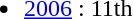<table border="0" cellpadding="2">
<tr valign="top">
<td><br><ul><li><a href='#'>2006</a> : 11th</li></ul></td>
</tr>
</table>
